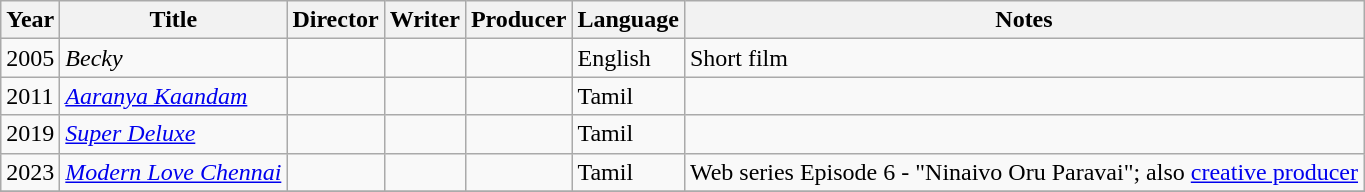<table class="wikitable">
<tr>
<th>Year</th>
<th>Title</th>
<th>Director</th>
<th>Writer</th>
<th>Producer</th>
<th>Language</th>
<th>Notes</th>
</tr>
<tr>
<td>2005</td>
<td><em>Becky</em></td>
<td></td>
<td></td>
<td></td>
<td>English</td>
<td>Short film</td>
</tr>
<tr>
<td>2011</td>
<td><em><a href='#'>Aaranya Kaandam</a></em></td>
<td></td>
<td></td>
<td></td>
<td>Tamil</td>
<td></td>
</tr>
<tr>
<td>2019</td>
<td><em><a href='#'>Super Deluxe</a></em></td>
<td></td>
<td></td>
<td></td>
<td>Tamil</td>
<td></td>
</tr>
<tr>
<td>2023</td>
<td><em><a href='#'>Modern Love Chennai</a></em></td>
<td></td>
<td></td>
<td></td>
<td>Tamil</td>
<td>Web series Episode 6 - "Ninaivo Oru Paravai"; also <a href='#'>creative producer</a></td>
</tr>
<tr>
</tr>
</table>
